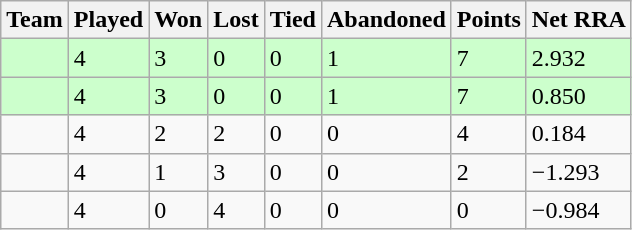<table class="wikitable">
<tr>
<th>Team</th>
<th>Played</th>
<th>Won</th>
<th>Lost</th>
<th>Tied</th>
<th>Abandoned</th>
<th>Points</th>
<th>Net RRA</th>
</tr>
<tr style="background:#cfc;">
<td></td>
<td>4</td>
<td>3</td>
<td>0</td>
<td>0</td>
<td>1</td>
<td>7</td>
<td>2.932</td>
</tr>
<tr style="background:#cfc;">
<td></td>
<td>4</td>
<td>3</td>
<td>0</td>
<td>0</td>
<td>1</td>
<td>7</td>
<td>0.850</td>
</tr>
<tr>
<td></td>
<td>4</td>
<td>2</td>
<td>2</td>
<td>0</td>
<td>0</td>
<td>4</td>
<td>0.184</td>
</tr>
<tr>
<td></td>
<td>4</td>
<td>1</td>
<td>3</td>
<td>0</td>
<td>0</td>
<td>2</td>
<td>−1.293</td>
</tr>
<tr>
<td></td>
<td>4</td>
<td>0</td>
<td>4</td>
<td>0</td>
<td>0</td>
<td>0</td>
<td>−0.984</td>
</tr>
</table>
